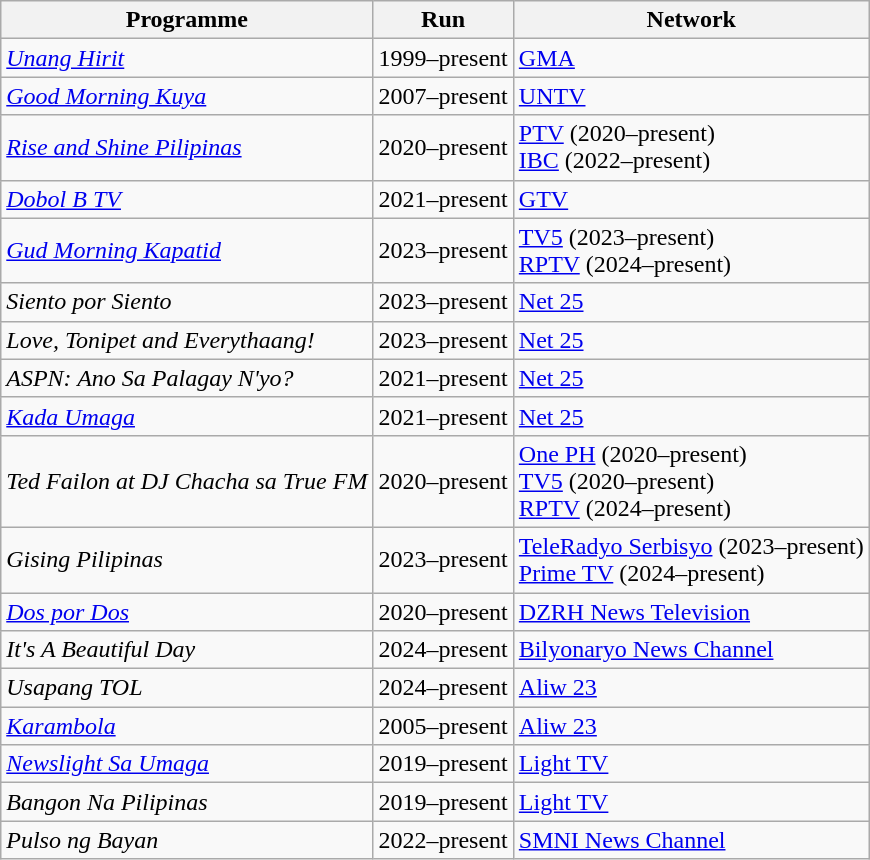<table class="wikitable">
<tr>
<th>Programme</th>
<th>Run</th>
<th>Network</th>
</tr>
<tr>
<td><em><a href='#'>Unang Hirit</a></em></td>
<td>1999–present</td>
<td><a href='#'>GMA</a></td>
</tr>
<tr>
<td><em><a href='#'>Good Morning Kuya</a></em></td>
<td>2007–present</td>
<td><a href='#'>UNTV</a></td>
</tr>
<tr>
<td><em><a href='#'>Rise and Shine Pilipinas</a></em></td>
<td>2020–present</td>
<td><a href='#'>PTV</a> (2020–present) <br> <a href='#'>IBC</a> (2022–present)</td>
</tr>
<tr>
<td><em><a href='#'>Dobol B TV</a></em></td>
<td>2021–present</td>
<td><a href='#'>GTV</a></td>
</tr>
<tr>
<td><em><a href='#'>Gud Morning Kapatid</a></em></td>
<td>2023–present</td>
<td><a href='#'>TV5</a> (2023–present)<br><a href='#'>RPTV</a> (2024–present)</td>
</tr>
<tr>
<td><em>Siento por Siento</em></td>
<td>2023–present</td>
<td><a href='#'>Net 25</a></td>
</tr>
<tr>
<td><em>Love, Tonipet and Everythaang!</em></td>
<td>2023–present</td>
<td><a href='#'>Net 25</a></td>
</tr>
<tr>
<td><em>ASPN: Ano Sa Palagay N'yo?</em></td>
<td>2021–present</td>
<td><a href='#'>Net 25</a></td>
</tr>
<tr>
<td><em><a href='#'>Kada Umaga</a></em></td>
<td>2021–present</td>
<td><a href='#'>Net 25</a></td>
</tr>
<tr>
<td><em>Ted Failon at DJ Chacha sa True FM</em></td>
<td>2020–present</td>
<td><a href='#'>One PH</a> (2020–present) <br> <a href='#'>TV5</a> (2020–present)<br><a href='#'>RPTV</a> (2024–present)</td>
</tr>
<tr>
<td><em>Gising Pilipinas</em></td>
<td>2023–present</td>
<td><a href='#'>TeleRadyo Serbisyo</a> (2023–present)<br><a href='#'>Prime TV</a> (2024–present)</td>
</tr>
<tr>
<td><em><a href='#'>Dos por Dos</a></em></td>
<td>2020–present</td>
<td><a href='#'>DZRH News Television</a></td>
</tr>
<tr>
<td><em>It's A Beautiful Day</em></td>
<td>2024–present</td>
<td><a href='#'>Bilyonaryo News Channel</a></td>
</tr>
<tr>
<td><em>Usapang TOL</em></td>
<td>2024–present</td>
<td><a href='#'>Aliw 23</a></td>
</tr>
<tr>
<td><em><a href='#'>Karambola</a></em></td>
<td>2005–present</td>
<td><a href='#'>Aliw 23</a></td>
</tr>
<tr>
<td><em><a href='#'>Newslight Sa Umaga</a></em></td>
<td>2019–present</td>
<td><a href='#'>Light TV</a></td>
</tr>
<tr>
<td><em>Bangon Na Pilipinas</em></td>
<td>2019–present</td>
<td><a href='#'>Light TV</a></td>
</tr>
<tr>
<td><em>Pulso ng Bayan</em></td>
<td>2022–present</td>
<td><a href='#'>SMNI News Channel</a></td>
</tr>
</table>
